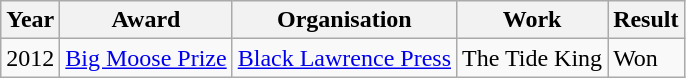<table class="wikitable">
<tr>
<th>Year</th>
<th>Award</th>
<th>Organisation</th>
<th>Work</th>
<th>Result</th>
</tr>
<tr>
<td>2012</td>
<td><a href='#'>Big Moose Prize</a></td>
<td><a href='#'>Black Lawrence Press</a></td>
<td>The Tide King</td>
<td>Won</td>
</tr>
</table>
